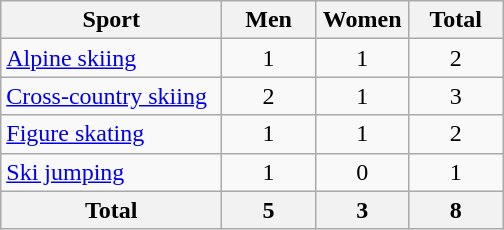<table class="wikitable sortable" style="text-align:center;">
<tr>
<th width=140>Sport</th>
<th width=55>Men</th>
<th width=55>Women</th>
<th width=55>Total</th>
</tr>
<tr>
<td align=left><a href='#'>Alpine skiing</a></td>
<td>1</td>
<td>1</td>
<td>2</td>
</tr>
<tr>
<td align=left><a href='#'>Cross-country skiing</a></td>
<td>2</td>
<td>1</td>
<td>3</td>
</tr>
<tr>
<td align=left><a href='#'>Figure skating</a></td>
<td>1</td>
<td>1</td>
<td>2</td>
</tr>
<tr>
<td align=left><a href='#'>Ski jumping</a></td>
<td>1</td>
<td>0</td>
<td>1</td>
</tr>
<tr>
<th>Total</th>
<th>5</th>
<th>3</th>
<th>8</th>
</tr>
</table>
